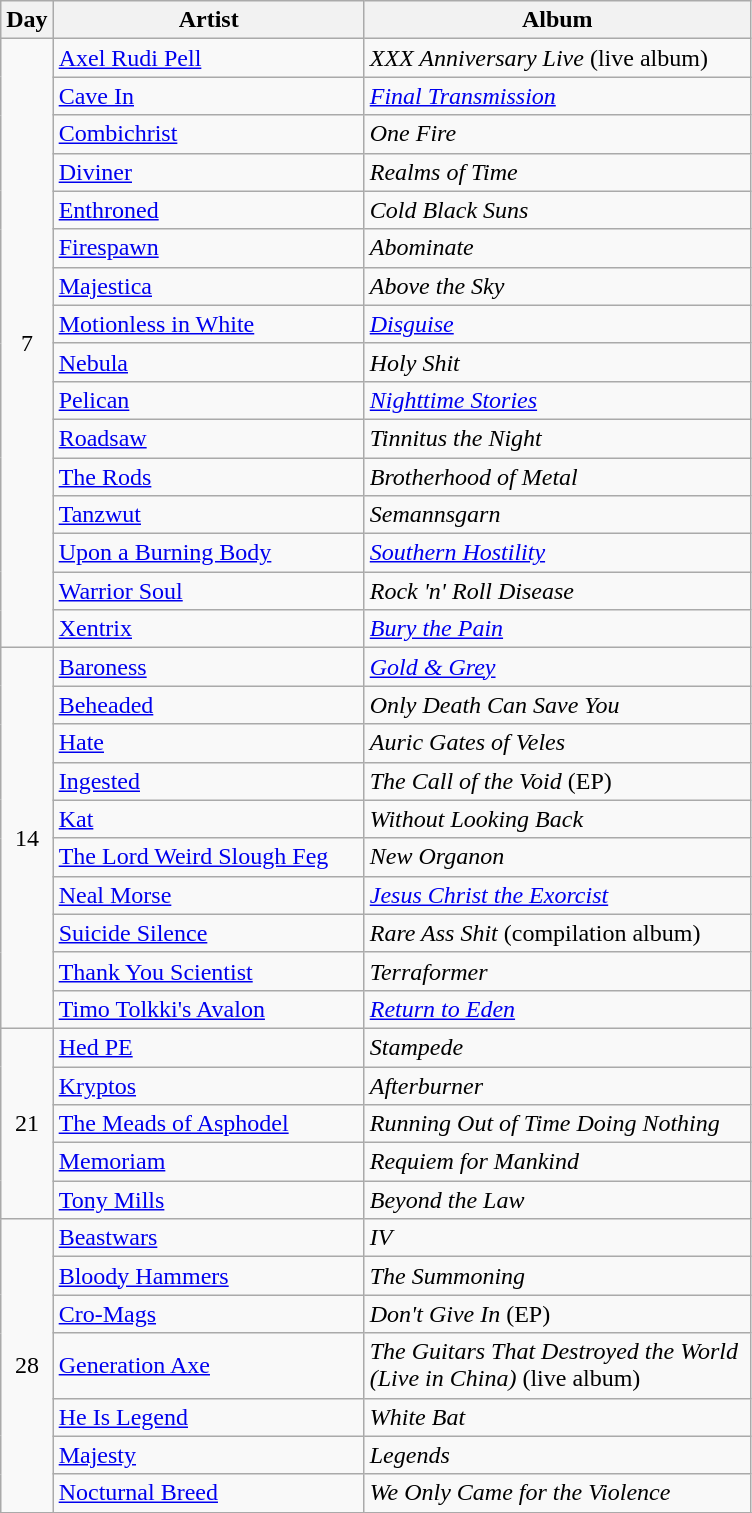<table class="wikitable">
<tr>
<th style="width:20px;">Day</th>
<th style="width:200px;">Artist</th>
<th style="width:250px;">Album</th>
</tr>
<tr>
<td style="text-align:center;" rowspan="16">7</td>
<td><a href='#'>Axel Rudi Pell</a></td>
<td><em>XXX Anniversary Live</em> (live album)</td>
</tr>
<tr>
<td><a href='#'>Cave In</a></td>
<td><em><a href='#'>Final Transmission</a></em></td>
</tr>
<tr>
<td><a href='#'>Combichrist</a></td>
<td><em>One Fire</em></td>
</tr>
<tr>
<td><a href='#'>Diviner</a></td>
<td><em>Realms of Time</em></td>
</tr>
<tr>
<td><a href='#'>Enthroned</a></td>
<td><em>Cold Black Suns</em></td>
</tr>
<tr>
<td><a href='#'>Firespawn</a></td>
<td><em>Abominate</em></td>
</tr>
<tr>
<td><a href='#'>Majestica</a></td>
<td><em>Above the Sky</em></td>
</tr>
<tr>
<td><a href='#'>Motionless in White</a></td>
<td><em><a href='#'>Disguise</a></em></td>
</tr>
<tr>
<td><a href='#'>Nebula</a></td>
<td><em>Holy Shit</em></td>
</tr>
<tr>
<td><a href='#'>Pelican</a></td>
<td><em><a href='#'>Nighttime Stories</a></em></td>
</tr>
<tr>
<td><a href='#'>Roadsaw</a></td>
<td><em>Tinnitus the Night</em></td>
</tr>
<tr>
<td><a href='#'>The Rods</a></td>
<td><em>Brotherhood of Metal</em></td>
</tr>
<tr>
<td><a href='#'>Tanzwut</a></td>
<td><em>Semannsgarn</em></td>
</tr>
<tr>
<td><a href='#'>Upon a Burning Body</a></td>
<td><em><a href='#'>Southern Hostility</a></em></td>
</tr>
<tr>
<td><a href='#'>Warrior Soul</a></td>
<td><em>Rock 'n' Roll Disease</em></td>
</tr>
<tr>
<td><a href='#'>Xentrix</a></td>
<td><em><a href='#'>Bury the Pain</a></em></td>
</tr>
<tr>
<td style="text-align:center;" rowspan="10">14</td>
<td><a href='#'>Baroness</a></td>
<td><em><a href='#'>Gold & Grey</a></em></td>
</tr>
<tr>
<td><a href='#'>Beheaded</a></td>
<td><em>Only Death Can Save You</em></td>
</tr>
<tr>
<td><a href='#'>Hate</a></td>
<td><em>Auric Gates of Veles</em></td>
</tr>
<tr>
<td><a href='#'>Ingested</a></td>
<td><em>The Call of the Void</em> (EP)</td>
</tr>
<tr>
<td><a href='#'>Kat</a></td>
<td><em>Without Looking Back</em></td>
</tr>
<tr>
<td><a href='#'>The Lord Weird Slough Feg</a></td>
<td><em>New Organon</em></td>
</tr>
<tr>
<td><a href='#'>Neal Morse</a></td>
<td><em><a href='#'>Jesus Christ the Exorcist</a></em></td>
</tr>
<tr>
<td><a href='#'>Suicide Silence</a></td>
<td><em>Rare Ass Shit</em> (compilation album)</td>
</tr>
<tr>
<td><a href='#'>Thank You Scientist</a></td>
<td><em>Terraformer</em></td>
</tr>
<tr>
<td><a href='#'>Timo Tolkki's Avalon</a></td>
<td><em><a href='#'>Return to Eden</a></em></td>
</tr>
<tr>
<td style="text-align:center;" rowspan="5">21</td>
<td><a href='#'>Hed PE</a></td>
<td><em>Stampede</em></td>
</tr>
<tr>
<td><a href='#'>Kryptos</a></td>
<td><em>Afterburner</em></td>
</tr>
<tr>
<td><a href='#'>The Meads of Asphodel</a></td>
<td><em>Running Out of Time Doing Nothing</em></td>
</tr>
<tr>
<td><a href='#'>Memoriam</a></td>
<td><em>Requiem for Mankind</em></td>
</tr>
<tr>
<td><a href='#'>Tony Mills</a></td>
<td><em>Beyond the Law</em></td>
</tr>
<tr>
<td style="text-align:center;" rowspan="7">28</td>
<td><a href='#'>Beastwars</a></td>
<td><em>IV</em></td>
</tr>
<tr>
<td><a href='#'>Bloody Hammers</a></td>
<td><em>The Summoning</em></td>
</tr>
<tr>
<td><a href='#'>Cro-Mags</a></td>
<td><em>Don't Give In</em> (EP)</td>
</tr>
<tr>
<td><a href='#'>Generation Axe</a></td>
<td><em>The Guitars That Destroyed the World (Live in China)</em> (live album)</td>
</tr>
<tr>
<td><a href='#'>He Is Legend</a></td>
<td><em>White Bat</em></td>
</tr>
<tr>
<td><a href='#'>Majesty</a></td>
<td><em>Legends</em></td>
</tr>
<tr>
<td><a href='#'>Nocturnal Breed</a></td>
<td><em>We Only Came for the Violence</em></td>
</tr>
<tr>
</tr>
</table>
